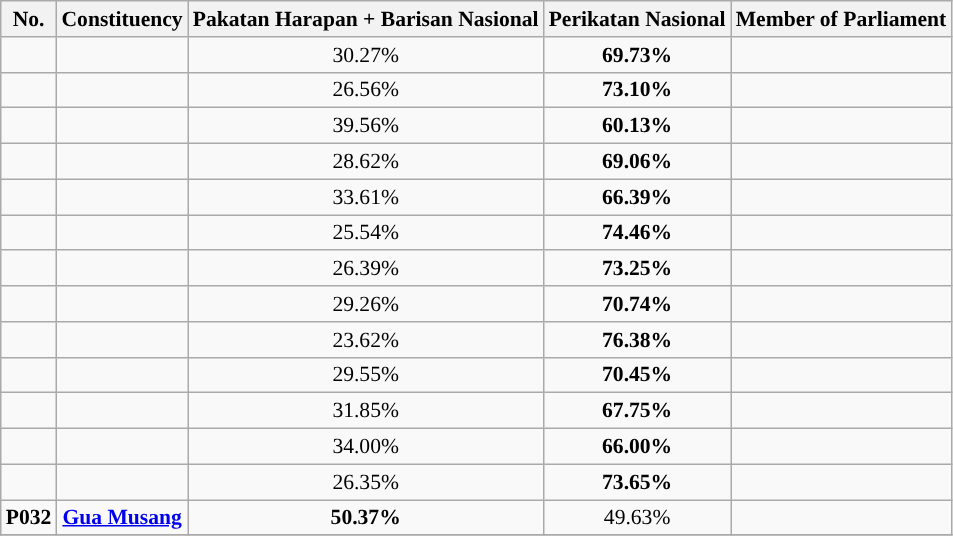<table class="wikitable sortable" style="text-align:center; font-size:90%">
<tr>
<th>No.</th>
<th>Constituency</th>
<th>Pakatan Harapan + Barisan Nasional</th>
<th><strong>Perikatan Nasional</strong></th>
<th><strong>Member of Parliament</strong></th>
</tr>
<tr align="center">
<td><strong></strong></td>
<td><strong></strong></td>
<td>30.27%</td>
<td><strong>69.73%</strong></td>
<td></td>
</tr>
<tr align="center">
<td><strong></strong></td>
<td><strong></strong></td>
<td>26.56%</td>
<td><strong>73.10%</strong></td>
<td></td>
</tr>
<tr align="center">
<td><strong></strong></td>
<td><strong></strong></td>
<td>39.56%</td>
<td><strong>60.13%</strong></td>
<td></td>
</tr>
<tr align="center">
<td><strong></strong></td>
<td><strong></strong></td>
<td>28.62%</td>
<td><strong>69.06%</strong></td>
<td></td>
</tr>
<tr align="center">
<td><strong></strong></td>
<td><strong></strong></td>
<td>33.61%</td>
<td><strong>66.39%</strong></td>
<td></td>
</tr>
<tr align="center">
<td><strong></strong></td>
<td><strong></strong></td>
<td>25.54%</td>
<td><strong>74.46%</strong></td>
<td></td>
</tr>
<tr align="center">
<td><strong></strong></td>
<td><strong></strong></td>
<td>26.39%</td>
<td><strong>73.25%</strong></td>
<td></td>
</tr>
<tr align="center">
<td><strong></strong></td>
<td><strong></strong></td>
<td>29.26%</td>
<td><strong>70.74%</strong></td>
<td></td>
</tr>
<tr align="center">
<td><strong></strong></td>
<td><strong></strong></td>
<td>23.62%</td>
<td><strong>76.38%</strong></td>
<td></td>
</tr>
<tr align="center">
<td><strong></strong></td>
<td><strong></strong></td>
<td>29.55%</td>
<td><strong>70.45%</strong></td>
<td></td>
</tr>
<tr align="center">
<td><strong></strong></td>
<td><strong></strong></td>
<td>31.85%</td>
<td><strong>67.75%</strong></td>
<td></td>
</tr>
<tr align="center">
<td><strong></strong></td>
<td><strong></strong></td>
<td>34.00%</td>
<td><strong>66.00%</strong></td>
<td></td>
</tr>
<tr align="center">
<td><strong></strong></td>
<td><strong></strong></td>
<td>26.35%</td>
<td><strong>73.65%</strong></td>
<td></td>
</tr>
<tr align="center">
<td><strong>P032</strong></td>
<td><strong><a href='#'>Gua Musang</a></strong></td>
<td><strong>50.37%</strong></td>
<td>49.63%</td>
<td></td>
</tr>
<tr>
</tr>
</table>
